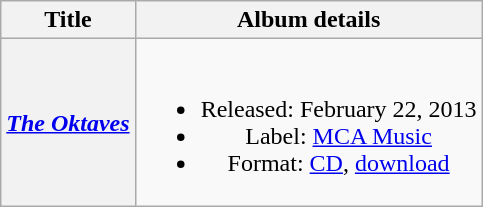<table class="wikitable plainrowheaders" style="text-align:center;">
<tr>
<th scope=col>Title</th>
<th scope=col>Album details</th>
</tr>
<tr>
<th scope="row" style="text-align:left;"><em><a href='#'>The Oktaves</a></em></th>
<td><br><ul><li>Released: February 22, 2013</li><li>Label: <a href='#'>MCA Music</a></li><li>Format: <a href='#'>CD</a>, <a href='#'>download</a></li></ul></td>
</tr>
</table>
